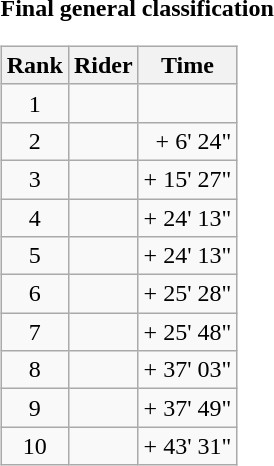<table>
<tr>
<td><strong>Final general classification</strong><br><table class="wikitable">
<tr>
<th scope="col">Rank</th>
<th scope="col">Rider</th>
<th scope="col">Time</th>
</tr>
<tr>
<td style="text-align:center;">1</td>
<td></td>
<td style="text-align:right;"></td>
</tr>
<tr>
<td style="text-align:center;">2</td>
<td></td>
<td style="text-align:right;">+ 6' 24"</td>
</tr>
<tr>
<td style="text-align:center;">3</td>
<td></td>
<td style="text-align:right;">+ 15' 27"</td>
</tr>
<tr>
<td style="text-align:center;">4</td>
<td></td>
<td style="text-align:right;">+ 24' 13"</td>
</tr>
<tr>
<td style="text-align:center;">5</td>
<td></td>
<td style="text-align:right;">+ 24' 13"</td>
</tr>
<tr>
<td style="text-align:center;">6</td>
<td></td>
<td style="text-align:right;">+ 25' 28"</td>
</tr>
<tr>
<td style="text-align:center;">7</td>
<td></td>
<td style="text-align:right;">+ 25' 48"</td>
</tr>
<tr>
<td style="text-align:center;">8</td>
<td></td>
<td style="text-align:right;">+ 37' 03"</td>
</tr>
<tr>
<td style="text-align:center;">9</td>
<td></td>
<td style="text-align:right;">+ 37' 49"</td>
</tr>
<tr>
<td style="text-align:center;">10</td>
<td></td>
<td style="text-align:right;">+ 43' 31"</td>
</tr>
</table>
</td>
</tr>
</table>
